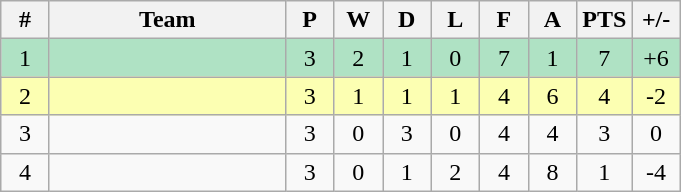<table class="wikitable" border="1">
<tr>
<th width="25">#</th>
<th width="150">Team</th>
<th width="25">P</th>
<th width="25">W</th>
<th width="25">D</th>
<th width="25">L</th>
<th width="25">F</th>
<th width="25">A</th>
<th width="25">PTS</th>
<th width="25">+/-</th>
</tr>
<tr bgcolor="AFE2C4">
<td align="center">1</td>
<td></td>
<td align="center">3</td>
<td align="center">2</td>
<td align="center">1</td>
<td align="center">0</td>
<td align="center">7</td>
<td align="center">1</td>
<td align="center">7</td>
<td align="center">+6</td>
</tr>
<tr bgcolor="FCFFB2">
<td align="center">2</td>
<td></td>
<td align="center">3</td>
<td align="center">1</td>
<td align="center">1</td>
<td align="center">1</td>
<td align="center">4</td>
<td align="center">6</td>
<td align="center">4</td>
<td align="center">-2</td>
</tr>
<tr>
<td align="center">3</td>
<td></td>
<td align="center">3</td>
<td align="center">0</td>
<td align="center">3</td>
<td align="center">0</td>
<td align="center">4</td>
<td align="center">4</td>
<td align="center">3</td>
<td align="center">0</td>
</tr>
<tr>
<td align="center">4</td>
<td></td>
<td align="center">3</td>
<td align="center">0</td>
<td align="center">1</td>
<td align="center">2</td>
<td align="center">4</td>
<td align="center">8</td>
<td align="center">1</td>
<td align="center">-4</td>
</tr>
</table>
